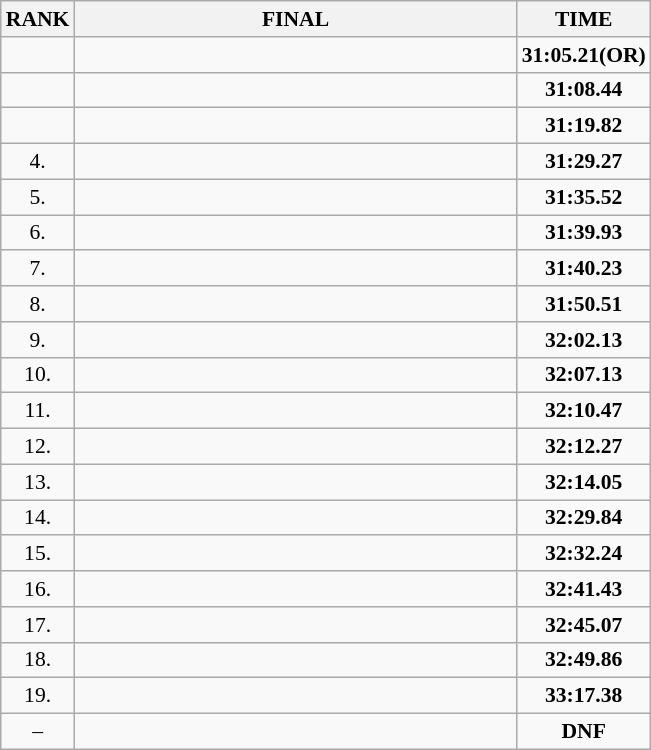<table class="wikitable" style="border-collapse: collapse; font-size: 90%;">
<tr>
<th>RANK</th>
<th style="width: 20em">FINAL</th>
<th style="width: 5em">TIME</th>
</tr>
<tr>
<td align="center"></td>
<td></td>
<td align="center"><strong>31:05.21(OR)</strong></td>
</tr>
<tr>
<td align="center"></td>
<td></td>
<td align="center"><strong>31:08.44</strong></td>
</tr>
<tr>
<td align="center"></td>
<td></td>
<td align="center"><strong>31:19.82</strong></td>
</tr>
<tr>
<td align="center">4.</td>
<td></td>
<td align="center"><strong>31:29.27</strong></td>
</tr>
<tr>
<td align="center">5.</td>
<td></td>
<td align="center"><strong>31:35.52</strong></td>
</tr>
<tr>
<td align="center">6.</td>
<td></td>
<td align="center"><strong>31:39.93</strong></td>
</tr>
<tr>
<td align="center">7.</td>
<td></td>
<td align="center"><strong>31:40.23</strong></td>
</tr>
<tr>
<td align="center">8.</td>
<td></td>
<td align="center"><strong>31:50.51</strong></td>
</tr>
<tr>
<td align="center">9.</td>
<td></td>
<td align="center"><strong>32:02.13</strong></td>
</tr>
<tr>
<td align="center">10.</td>
<td></td>
<td align="center"><strong>32:07.13</strong></td>
</tr>
<tr>
<td align="center">11.</td>
<td></td>
<td align="center"><strong>32:10.47</strong></td>
</tr>
<tr>
<td align="center">12.</td>
<td></td>
<td align="center"><strong>32:12.27</strong></td>
</tr>
<tr>
<td align="center">13.</td>
<td></td>
<td align="center"><strong>32:14.05</strong></td>
</tr>
<tr>
<td align="center">14.</td>
<td></td>
<td align="center"><strong>32:29.84</strong></td>
</tr>
<tr>
<td align="center">15.</td>
<td></td>
<td align="center"><strong>32:32.24</strong></td>
</tr>
<tr>
<td align="center">16.</td>
<td></td>
<td align="center"><strong>32:41.43</strong></td>
</tr>
<tr>
<td align="center">17.</td>
<td></td>
<td align="center"><strong>32:45.07</strong></td>
</tr>
<tr>
<td align="center">18.</td>
<td></td>
<td align="center"><strong>32:49.86</strong></td>
</tr>
<tr>
<td align="center">19.</td>
<td></td>
<td align="center"><strong>33:17.38</strong></td>
</tr>
<tr>
<td align="center">–</td>
<td></td>
<td align="center"><strong>DNF</strong></td>
</tr>
</table>
